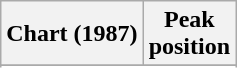<table class="wikitable sortable plainrowheaders" style="text-align:center">
<tr>
<th scope="col">Chart (1987)</th>
<th scope="col">Peak<br>position</th>
</tr>
<tr>
</tr>
<tr>
</tr>
<tr>
</tr>
</table>
